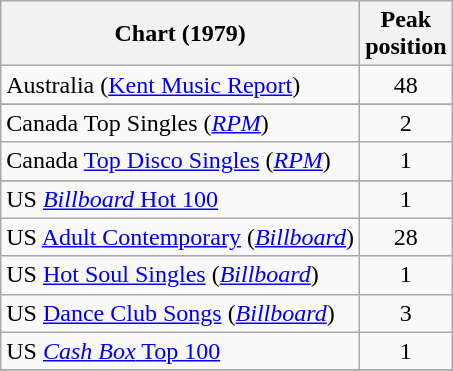<table class="wikitable sortable">
<tr>
<th>Chart (1979)</th>
<th>Peak<br>position</th>
</tr>
<tr>
<td>Australia (<a href='#'>Kent Music Report</a>)</td>
<td align="center">48</td>
</tr>
<tr>
</tr>
<tr>
<td>Canada Top Singles (<em><a href='#'>RPM</a></em>)</td>
<td align="center">2</td>
</tr>
<tr>
<td>Canada <a href='#'>Top Disco Singles</a> (<em><a href='#'>RPM</a></em>)</td>
<td align="center">1</td>
</tr>
<tr>
</tr>
<tr>
</tr>
<tr>
</tr>
<tr>
</tr>
<tr>
</tr>
<tr>
</tr>
<tr>
<td>US <a href='#'><em>Billboard</em> Hot 100</a></td>
<td align="center">1</td>
</tr>
<tr>
<td>US <a href='#'>Adult Contemporary</a> (<em><a href='#'>Billboard</a></em>)</td>
<td align="center">28</td>
</tr>
<tr>
<td>US <a href='#'>Hot Soul Singles</a> (<em><a href='#'>Billboard</a></em>)</td>
<td align="center">1</td>
</tr>
<tr>
<td>US <a href='#'>Dance Club Songs</a> (<em><a href='#'>Billboard</a></em>)</td>
<td align="center">3</td>
</tr>
<tr>
<td>US <a href='#'><em>Cash Box</em> Top 100</a></td>
<td align="center">1</td>
</tr>
<tr>
</tr>
</table>
